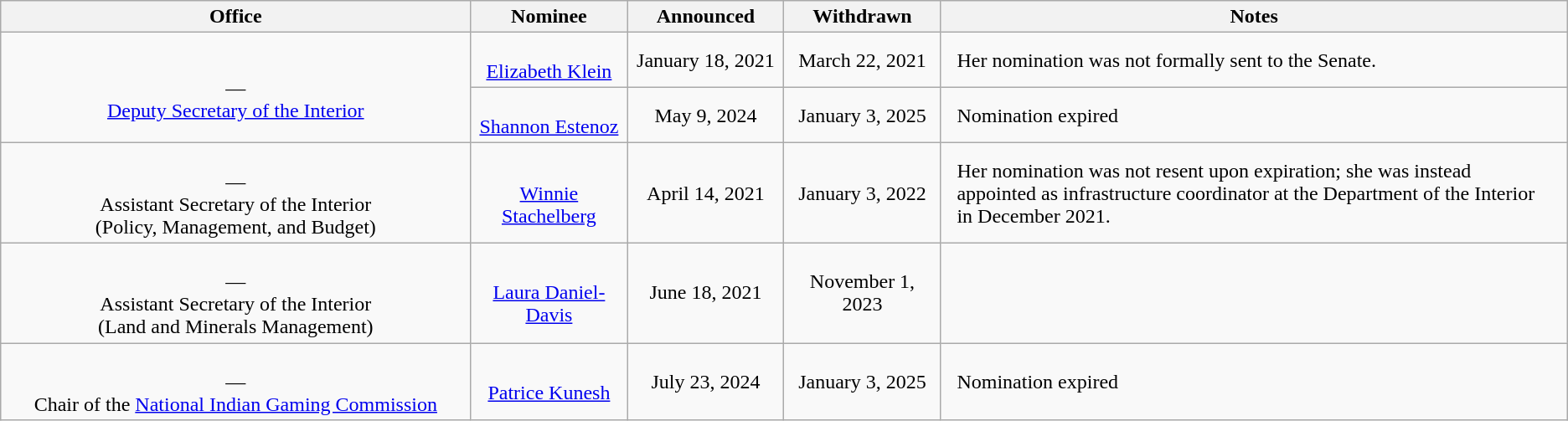<table class="wikitable sortable" style="text-align:center">
<tr>
<th style="width:30%;">Office</th>
<th style="width:10%;">Nominee</th>
<th style="width:10%;" data-sort-type="date">Announced</th>
<th style="width:10%;" data-sort-type="date">Withdrawn</th>
<th style="width:50%;">Notes</th>
</tr>
<tr>
<td rowspan="2"><br>—<br><a href='#'>Deputy Secretary of the Interior</a></td>
<td><br><a href='#'>Elizabeth Klein</a></td>
<td>January 18, 2021</td>
<td>March 22, 2021</td>
<td style="text-align:left; padding:1%;">Her nomination was not formally sent to the Senate.</td>
</tr>
<tr>
<td><br><a href='#'>Shannon Estenoz</a></td>
<td>May 9, 2024</td>
<td>January 3, 2025</td>
<td style="text-align:left; padding:1%;">Nomination expired</td>
</tr>
<tr>
<td><br>—<br>Assistant Secretary of the Interior<br>(Policy, Management, and Budget)</td>
<td><br><a href='#'>Winnie Stachelberg</a></td>
<td>April 14, 2021</td>
<td>January 3, 2022</td>
<td style="text-align:left; padding:1%;">Her nomination was not resent upon expiration; she was instead appointed as infrastructure coordinator at the Department of the Interior in December 2021.</td>
</tr>
<tr>
<td><br>—<br>Assistant Secretary of the Interior<br>(Land and Minerals Management)</td>
<td><br><a href='#'>Laura Daniel-Davis</a></td>
<td>June 18, 2021</td>
<td>November 1, 2023</td>
</tr>
<tr>
<td><br>—<br>Chair of the <a href='#'>National Indian Gaming Commission</a></td>
<td><br><a href='#'>Patrice Kunesh</a></td>
<td>July 23, 2024</td>
<td>January 3, 2025</td>
<td style="text-align:left; padding:1%;">Nomination expired</td>
</tr>
</table>
